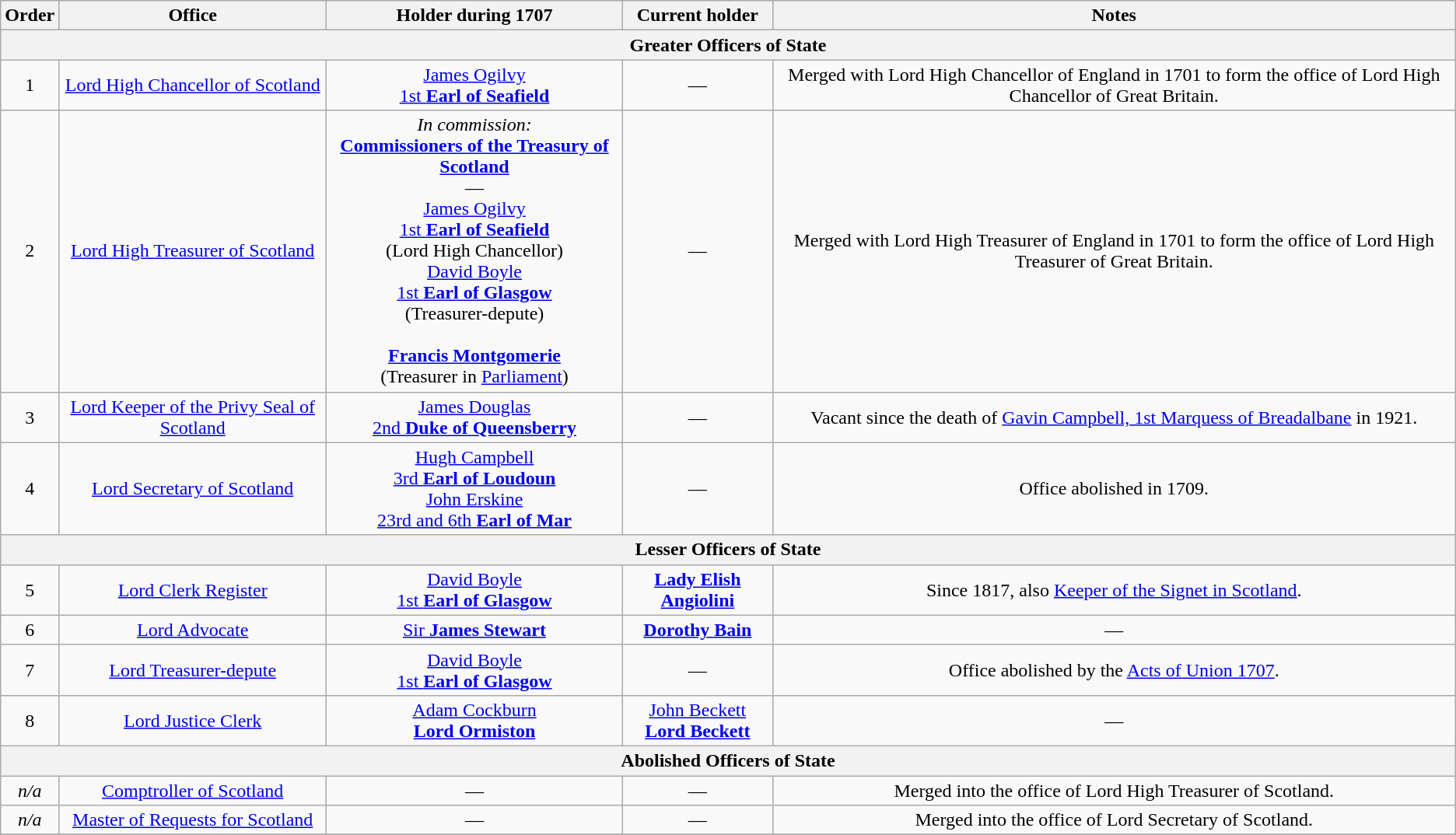<table class="wikitable" style="text-align:center">
<tr>
<th>Order</th>
<th>Office</th>
<th>Holder during 1707</th>
<th>Current holder</th>
<th>Notes</th>
</tr>
<tr>
<th colspan="5">Greater Officers of State</th>
</tr>
<tr>
<td>1</td>
<td><a href='#'>Lord High Chancellor of Scotland</a></td>
<td><a href='#'>James Ogilvy<br>1st <strong>Earl of Seafield</strong></a></td>
<td>—</td>
<td>Merged with Lord High Chancellor of England in 1701 to form the office of Lord High Chancellor of Great Britain.</td>
</tr>
<tr>
<td>2</td>
<td><a href='#'>Lord High Treasurer of Scotland</a><br></td>
<td><em>In commission:</em><br><a href='#'><strong>Commissioners of the Treasury of Scotland</strong></a><br>—<br><a href='#'>James Ogilvy<br>1st <strong>Earl of Seafield</strong></a><br>(Lord High Chancellor)<br><a href='#'>David Boyle<br>1st <strong>Earl of Glasgow</strong></a><br>(Treasurer-depute)<br><a href='#'><br><strong>Francis Montgomerie</strong></a><br>(Treasurer in <a href='#'>Parliament</a>)</td>
<td>—</td>
<td>Merged with Lord High Treasurer of England in 1701 to form the office of Lord High Treasurer of Great Britain.</td>
</tr>
<tr>
<td>3</td>
<td><a href='#'>Lord Keeper of the Privy Seal of Scotland</a></td>
<td><a href='#'>James Douglas<br>2nd <strong>Duke of Queensberry</strong></a></td>
<td>—</td>
<td>Vacant since the death of <a href='#'>Gavin Campbell, 1st Marquess of Breadalbane</a> in 1921.</td>
</tr>
<tr>
<td>4</td>
<td><a href='#'>Lord Secretary of Scotland</a><br></td>
<td><a href='#'>Hugh Campbell<br>3rd <strong>Earl of Loudoun</strong></a><br><a href='#'>John Erskine<br>23rd and 6th <strong>Earl of Mar</strong></a></td>
<td>—</td>
<td>Office abolished in 1709.</td>
</tr>
<tr>
<th colspan="5">Lesser Officers of State</th>
</tr>
<tr>
<td>5</td>
<td><a href='#'>Lord Clerk Register</a></td>
<td><a href='#'>David Boyle<br> 1st <strong>Earl of Glasgow</strong></a></td>
<td><strong><a href='#'>Lady Elish Angiolini</a></strong></td>
<td>Since 1817, also <a href='#'>Keeper of the Signet in Scotland</a>.</td>
</tr>
<tr>
<td>6</td>
<td><a href='#'>Lord Advocate</a><br></td>
<td><a href='#'>Sir <strong>James Stewart</strong></a></td>
<td><strong><a href='#'>Dorothy Bain</a></strong></td>
<td>—</td>
</tr>
<tr>
<td>7</td>
<td><a href='#'>Lord Treasurer-depute</a></td>
<td><a href='#'>David Boyle<br>1st <strong>Earl of Glasgow</strong></a></td>
<td>—</td>
<td>Office abolished by the <a href='#'>Acts of Union 1707</a>.</td>
</tr>
<tr>
<td>8</td>
<td><a href='#'>Lord Justice Clerk</a></td>
<td><a href='#'>Adam Cockburn<br><strong>Lord Ormiston</strong></a></td>
<td><a href='#'>John Beckett<br><strong>Lord Beckett</strong></a></td>
<td>—</td>
</tr>
<tr>
<th colspan="5">Abolished Officers of State</th>
</tr>
<tr>
<td><em>n/a</em></td>
<td><a href='#'>Comptroller of Scotland</a></td>
<td>—</td>
<td>—</td>
<td>Merged into the office of Lord High Treasurer of Scotland.</td>
</tr>
<tr>
<td><em>n/a</em></td>
<td><a href='#'>Master of Requests for Scotland</a></td>
<td>—</td>
<td>—</td>
<td>Merged into the office of Lord Secretary of Scotland.</td>
</tr>
<tr>
</tr>
</table>
